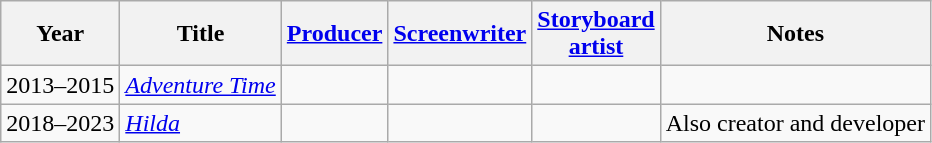<table class="wikitable">
<tr>
<th>Year</th>
<th>Title</th>
<th><a href='#'>Producer</a></th>
<th><a href='#'>Screenwriter</a></th>
<th><a href='#'>Storyboard<br>artist</a></th>
<th>Notes</th>
</tr>
<tr>
<td>2013–2015</td>
<td><em><a href='#'>Adventure Time</a></em></td>
<td></td>
<td></td>
<td></td>
<td></td>
</tr>
<tr>
<td>2018–2023</td>
<td><em><a href='#'>Hilda</a></em></td>
<td></td>
<td></td>
<td></td>
<td>Also creator and developer</td>
</tr>
</table>
